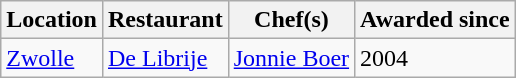<table class="wikitable sortable">
<tr>
<th scope="col">Location</th>
<th scope="col">Restaurant</th>
<th scope="col">Chef(s)</th>
<th scope="col">Awarded since</th>
</tr>
<tr>
<td><a href='#'>Zwolle</a></td>
<td><a href='#'>De Librije</a></td>
<td><a href='#'>Jonnie Boer</a></td>
<td>2004</td>
</tr>
</table>
